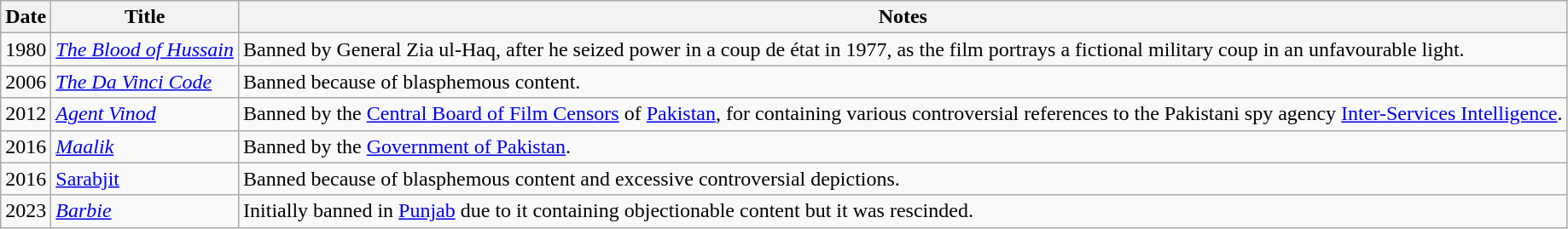<table class="wikitable sortable">
<tr>
<th>Date</th>
<th>Title</th>
<th>Notes</th>
</tr>
<tr>
<td>1980</td>
<td><em><a href='#'>The Blood of Hussain</a></em></td>
<td>Banned by General Zia ul-Haq, after he seized power in a coup de état in 1977, as the film portrays a fictional military coup in an unfavourable light.</td>
</tr>
<tr>
<td>2006</td>
<td><em><a href='#'>The Da Vinci Code</a></em></td>
<td>Banned because of blasphemous content.</td>
</tr>
<tr>
<td>2012</td>
<td><em><a href='#'>Agent Vinod</a></em></td>
<td>Banned by the <a href='#'>Central Board of Film Censors</a> of <a href='#'>Pakistan</a>, for containing various controversial references to the Pakistani spy agency <a href='#'>Inter-Services Intelligence</a>.</td>
</tr>
<tr>
<td>2016</td>
<td><em><a href='#'>Maalik</a></em></td>
<td>Banned by the <a href='#'>Government of Pakistan</a>.</td>
</tr>
<tr>
<td>2016</td>
<td><a href='#'>Sarabjit</a></td>
<td>Banned because of blasphemous content and excessive controversial depictions.</td>
</tr>
<tr>
<td>2023</td>
<td><em><a href='#'>Barbie</a></em></td>
<td>Initially banned in <a href='#'>Punjab</a> due to it containing objectionable content but it was rescinded.</td>
</tr>
</table>
